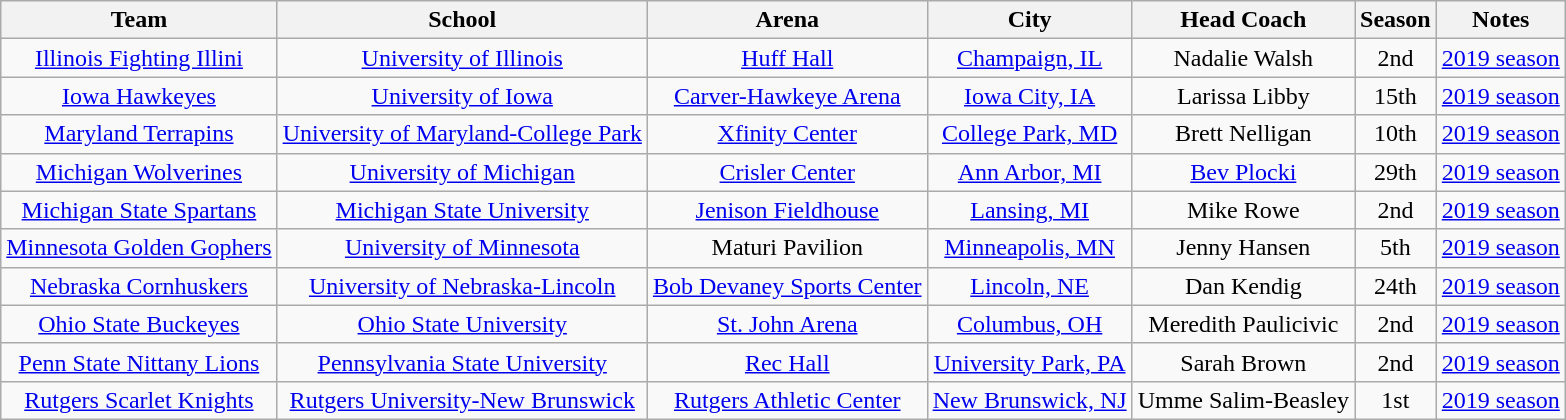<table class="wikitable sortable" style="text-align:center;">
<tr>
<th>Team</th>
<th>School</th>
<th>Arena</th>
<th>City</th>
<th>Head Coach</th>
<th>Season</th>
<th>Notes</th>
</tr>
<tr>
<td><a href='#'>Illinois Fighting Illini</a></td>
<td><a href='#'>University of Illinois</a></td>
<td><a href='#'>Huff Hall</a></td>
<td><a href='#'>Champaign, IL</a></td>
<td>Nadalie Walsh</td>
<td>2nd</td>
<td><a href='#'>2019 season</a></td>
</tr>
<tr>
<td><a href='#'>Iowa Hawkeyes</a></td>
<td><a href='#'>University of Iowa</a></td>
<td><a href='#'>Carver-Hawkeye Arena</a></td>
<td><a href='#'>Iowa City, IA</a></td>
<td>Larissa Libby</td>
<td>15th</td>
<td><a href='#'>2019 season</a></td>
</tr>
<tr>
<td><a href='#'>Maryland Terrapins</a></td>
<td><a href='#'>University of Maryland-College Park</a></td>
<td><a href='#'>Xfinity Center</a></td>
<td><a href='#'>College Park, MD</a></td>
<td>Brett Nelligan</td>
<td>10th</td>
<td><a href='#'>2019 season</a></td>
</tr>
<tr>
<td><a href='#'>Michigan Wolverines</a></td>
<td><a href='#'>University of Michigan</a></td>
<td><a href='#'>Crisler Center</a></td>
<td><a href='#'>Ann Arbor, MI</a></td>
<td><a href='#'>Bev Plocki</a></td>
<td>29th</td>
<td><a href='#'>2019 season</a></td>
</tr>
<tr>
<td><a href='#'>Michigan State Spartans</a></td>
<td><a href='#'>Michigan State University</a></td>
<td><a href='#'>Jenison Fieldhouse</a></td>
<td><a href='#'>Lansing, MI</a></td>
<td>Mike Rowe</td>
<td>2nd</td>
<td><a href='#'>2019 season</a></td>
</tr>
<tr>
<td><a href='#'>Minnesota Golden Gophers</a></td>
<td><a href='#'>University of Minnesota</a></td>
<td>Maturi Pavilion</td>
<td><a href='#'>Minneapolis, MN</a></td>
<td>Jenny Hansen</td>
<td>5th</td>
<td><a href='#'>2019 season</a></td>
</tr>
<tr>
<td><a href='#'>Nebraska Cornhuskers</a></td>
<td><a href='#'>University of Nebraska-Lincoln</a></td>
<td><a href='#'>Bob Devaney Sports Center</a></td>
<td><a href='#'>Lincoln, NE</a></td>
<td>Dan Kendig</td>
<td>24th</td>
<td><a href='#'>2019 season</a></td>
</tr>
<tr>
<td><a href='#'>Ohio State Buckeyes</a></td>
<td><a href='#'>Ohio State University</a></td>
<td><a href='#'>St. John Arena</a></td>
<td><a href='#'>Columbus, OH</a></td>
<td>Meredith Paulicivic</td>
<td>2nd</td>
<td><a href='#'>2019 season</a></td>
</tr>
<tr>
<td><a href='#'>Penn State Nittany Lions</a></td>
<td><a href='#'>Pennsylvania State University</a></td>
<td><a href='#'>Rec Hall</a></td>
<td><a href='#'>University Park, PA</a></td>
<td>Sarah Brown</td>
<td>2nd</td>
<td><a href='#'>2019 season</a></td>
</tr>
<tr>
<td><a href='#'>Rutgers Scarlet Knights</a></td>
<td><a href='#'>Rutgers University-New Brunswick</a></td>
<td><a href='#'>Rutgers Athletic Center</a></td>
<td><a href='#'>New Brunswick, NJ</a></td>
<td>Umme Salim-Beasley</td>
<td>1st</td>
<td><a href='#'>2019 season</a></td>
</tr>
</table>
